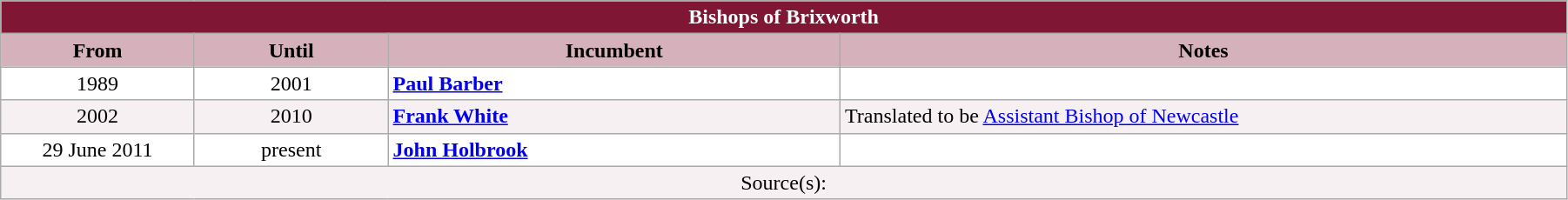<table class="wikitable" style="width:95%;" border="1" cellpadding="2">
<tr>
<th colspan="4" style="background-color: #7F1734; color: white;">Bishops of Brixworth</th>
</tr>
<tr valign=top>
<th style="background-color:#D4B1BB" width="12%">From</th>
<th style="background-color:#D4B1BB" width="12%">Until</th>
<th style="background-color:#D4B1BB" width="28%">Incumbent</th>
<th style="background-color:#D4B1BB" width="45%">Notes</th>
</tr>
<tr valign=top bgcolor="white">
<td align="center">1989</td>
<td align="center">2001</td>
<td><strong><a href='#'>Paul Barber</a></strong></td>
<td></td>
</tr>
<tr valign=top bgcolor="#F7F0F2">
<td align="center">2002</td>
<td align="center">2010</td>
<td><strong><a href='#'>Frank White</a></strong></td>
<td>Translated to be <a href='#'>Assistant Bishop of Newcastle</a></td>
</tr>
<tr valign=top bgcolor="white">
<td align="center">29 June 2011</td>
<td align="center">present</td>
<td><strong><a href='#'>John Holbrook</a></strong></td>
<td></td>
</tr>
<tr valign=top bgcolor="#F7F0F2">
<td align="center" colspan="4">Source(s):</td>
</tr>
</table>
